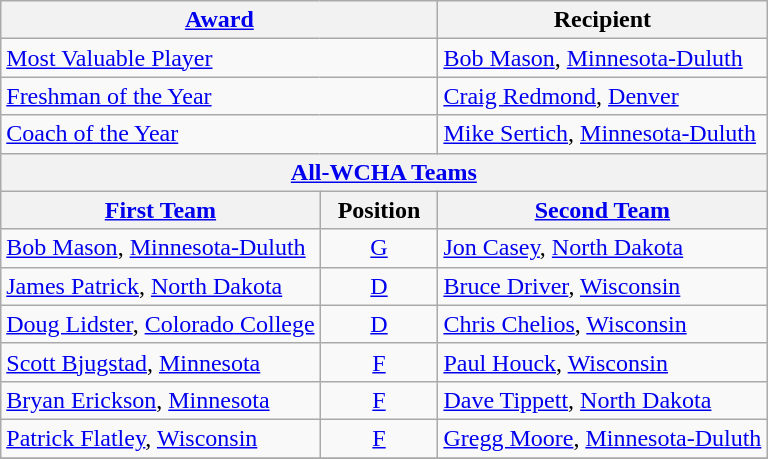<table class="wikitable">
<tr>
<th colspan=2><a href='#'>Award</a></th>
<th>Recipient</th>
</tr>
<tr>
<td colspan=2><a href='#'>Most Valuable Player</a></td>
<td><a href='#'>Bob Mason</a>, <a href='#'>Minnesota-Duluth</a></td>
</tr>
<tr>
<td colspan=2><a href='#'>Freshman of the Year</a></td>
<td><a href='#'>Craig Redmond</a>, <a href='#'>Denver</a></td>
</tr>
<tr>
<td colspan=2><a href='#'>Coach of the Year</a></td>
<td><a href='#'>Mike Sertich</a>, <a href='#'>Minnesota-Duluth</a></td>
</tr>
<tr>
<th colspan=3><a href='#'>All-WCHA Teams</a></th>
</tr>
<tr>
<th><a href='#'>First Team</a></th>
<th>  Position  </th>
<th><a href='#'>Second Team</a></th>
</tr>
<tr>
<td><a href='#'>Bob Mason</a>, <a href='#'>Minnesota-Duluth</a></td>
<td align=center><a href='#'>G</a></td>
<td><a href='#'>Jon Casey</a>, <a href='#'>North Dakota</a></td>
</tr>
<tr>
<td><a href='#'>James Patrick</a>, <a href='#'>North Dakota</a></td>
<td align=center><a href='#'>D</a></td>
<td><a href='#'>Bruce Driver</a>, <a href='#'>Wisconsin</a></td>
</tr>
<tr>
<td><a href='#'>Doug Lidster</a>, <a href='#'>Colorado College</a></td>
<td align=center><a href='#'>D</a></td>
<td><a href='#'>Chris Chelios</a>, <a href='#'>Wisconsin</a></td>
</tr>
<tr>
<td><a href='#'>Scott Bjugstad</a>, <a href='#'>Minnesota</a></td>
<td align=center><a href='#'>F</a></td>
<td><a href='#'>Paul Houck</a>, <a href='#'>Wisconsin</a></td>
</tr>
<tr>
<td><a href='#'>Bryan Erickson</a>, <a href='#'>Minnesota</a></td>
<td align=center><a href='#'>F</a></td>
<td><a href='#'>Dave Tippett</a>, <a href='#'>North Dakota</a></td>
</tr>
<tr>
<td><a href='#'>Patrick Flatley</a>, <a href='#'>Wisconsin</a></td>
<td align=center><a href='#'>F</a></td>
<td><a href='#'>Gregg Moore</a>, <a href='#'>Minnesota-Duluth</a></td>
</tr>
<tr>
</tr>
</table>
